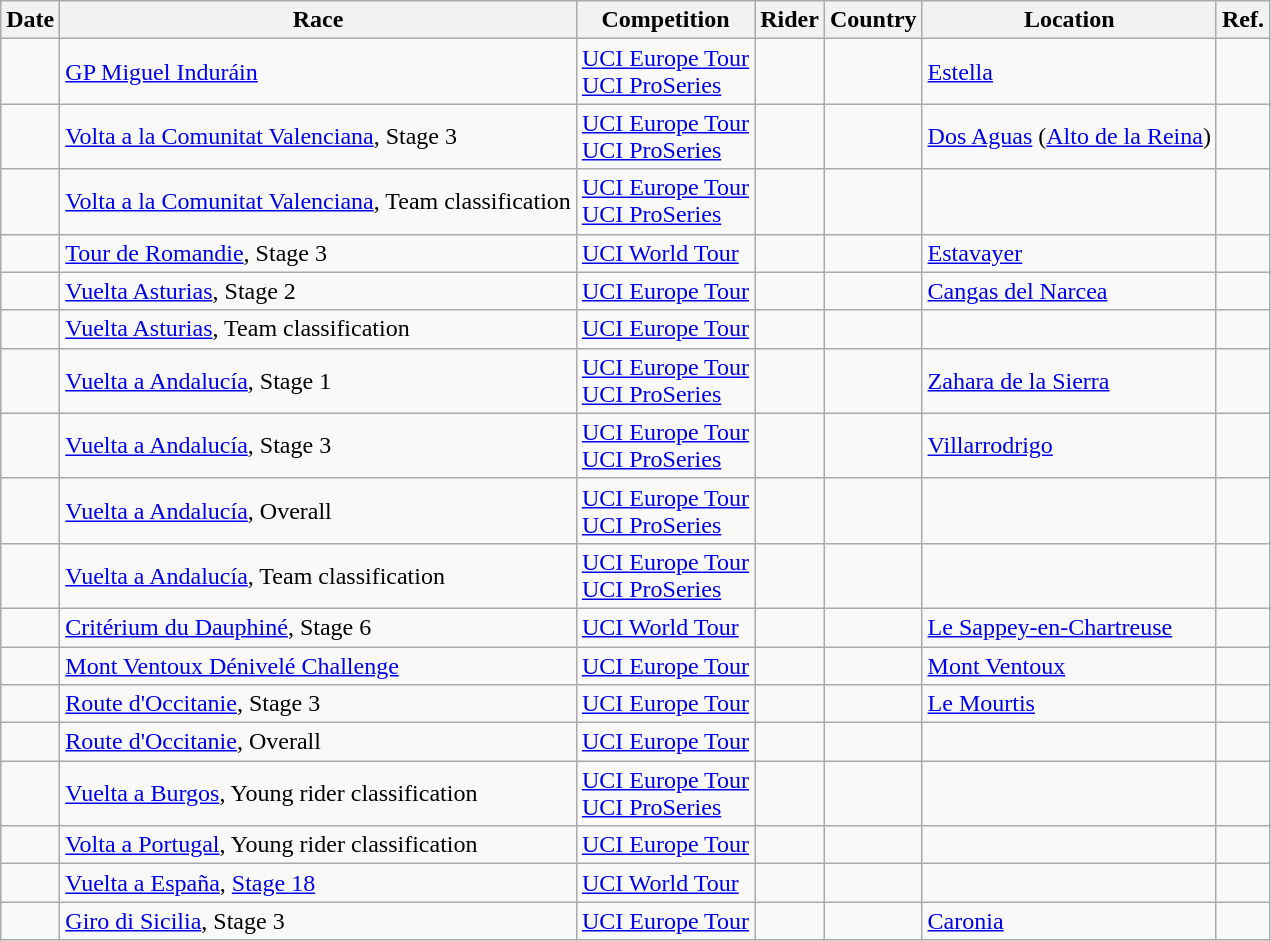<table class="wikitable sortable">
<tr>
<th>Date</th>
<th>Race</th>
<th>Competition</th>
<th>Rider</th>
<th>Country</th>
<th>Location</th>
<th class="unsortable">Ref.</th>
</tr>
<tr>
<td></td>
<td><a href='#'>GP Miguel Induráin</a></td>
<td><a href='#'>UCI Europe Tour</a> <br> <a href='#'>UCI ProSeries</a></td>
<td></td>
<td></td>
<td><a href='#'>Estella</a></td>
<td align="center"></td>
</tr>
<tr>
<td></td>
<td><a href='#'>Volta a la Comunitat Valenciana</a>, Stage 3</td>
<td><a href='#'>UCI Europe Tour</a> <br> <a href='#'>UCI ProSeries</a></td>
<td></td>
<td></td>
<td><a href='#'>Dos Aguas</a> (<a href='#'>Alto de la Reina</a>)</td>
<td align="center"></td>
</tr>
<tr>
<td></td>
<td><a href='#'>Volta a la Comunitat Valenciana</a>, Team classification</td>
<td><a href='#'>UCI Europe Tour</a> <br> <a href='#'>UCI ProSeries</a></td>
<td align="center"></td>
<td></td>
<td></td>
<td align="center"></td>
</tr>
<tr>
<td></td>
<td><a href='#'>Tour de Romandie</a>, Stage 3</td>
<td><a href='#'>UCI World Tour</a></td>
<td></td>
<td></td>
<td><a href='#'>Estavayer</a></td>
<td align="center"></td>
</tr>
<tr>
<td></td>
<td><a href='#'>Vuelta Asturias</a>, Stage 2</td>
<td><a href='#'>UCI Europe Tour</a></td>
<td></td>
<td></td>
<td><a href='#'>Cangas del Narcea</a></td>
<td align="center"></td>
</tr>
<tr>
<td></td>
<td><a href='#'>Vuelta Asturias</a>, Team classification</td>
<td><a href='#'>UCI Europe Tour</a></td>
<td align="center"></td>
<td></td>
<td></td>
<td align="center"></td>
</tr>
<tr>
<td></td>
<td><a href='#'>Vuelta a Andalucía</a>, Stage 1</td>
<td><a href='#'>UCI Europe Tour</a> <br> <a href='#'>UCI ProSeries</a></td>
<td></td>
<td></td>
<td><a href='#'>Zahara de la Sierra</a></td>
<td align="center"></td>
</tr>
<tr>
<td></td>
<td><a href='#'>Vuelta a Andalucía</a>, Stage 3</td>
<td><a href='#'>UCI Europe Tour</a> <br> <a href='#'>UCI ProSeries</a></td>
<td></td>
<td></td>
<td><a href='#'>Villarrodrigo</a></td>
<td align="center"></td>
</tr>
<tr>
<td></td>
<td><a href='#'>Vuelta a Andalucía</a>, Overall</td>
<td><a href='#'>UCI Europe Tour</a> <br> <a href='#'>UCI ProSeries</a></td>
<td></td>
<td></td>
<td></td>
<td align="center"></td>
</tr>
<tr>
<td></td>
<td><a href='#'>Vuelta a Andalucía</a>, Team classification</td>
<td><a href='#'>UCI Europe Tour</a> <br> <a href='#'>UCI ProSeries</a></td>
<td align="center"></td>
<td></td>
<td></td>
<td align="center"></td>
</tr>
<tr>
<td></td>
<td><a href='#'>Critérium du Dauphiné</a>, Stage 6</td>
<td><a href='#'>UCI World Tour</a></td>
<td></td>
<td></td>
<td><a href='#'>Le Sappey-en-Chartreuse</a></td>
<td align="center"></td>
</tr>
<tr>
<td></td>
<td><a href='#'>Mont Ventoux Dénivelé Challenge</a></td>
<td><a href='#'>UCI Europe Tour</a></td>
<td></td>
<td></td>
<td><a href='#'>Mont Ventoux</a></td>
<td align="center"></td>
</tr>
<tr>
<td></td>
<td><a href='#'>Route d'Occitanie</a>, Stage 3</td>
<td><a href='#'>UCI Europe Tour</a></td>
<td></td>
<td></td>
<td><a href='#'>Le Mourtis</a></td>
<td align="center"></td>
</tr>
<tr>
<td></td>
<td><a href='#'>Route d'Occitanie</a>, Overall</td>
<td><a href='#'>UCI Europe Tour</a></td>
<td></td>
<td></td>
<td></td>
<td align="center"></td>
</tr>
<tr>
<td></td>
<td><a href='#'>Vuelta a Burgos</a>, Young rider classification</td>
<td><a href='#'>UCI Europe Tour</a> <br> <a href='#'>UCI ProSeries</a></td>
<td></td>
<td></td>
<td></td>
<td align="center"></td>
</tr>
<tr>
<td></td>
<td><a href='#'>Volta a Portugal</a>, Young rider classification</td>
<td><a href='#'>UCI Europe Tour</a></td>
<td></td>
<td></td>
<td></td>
<td align="center"></td>
</tr>
<tr>
<td></td>
<td><a href='#'>Vuelta a España</a>, <a href='#'>Stage 18</a></td>
<td><a href='#'>UCI World Tour</a></td>
<td></td>
<td></td>
<td></td>
<td align="center"></td>
</tr>
<tr>
<td></td>
<td><a href='#'>Giro di Sicilia</a>, Stage 3</td>
<td><a href='#'>UCI Europe Tour</a></td>
<td></td>
<td></td>
<td><a href='#'>Caronia</a></td>
<td align="center"></td>
</tr>
</table>
